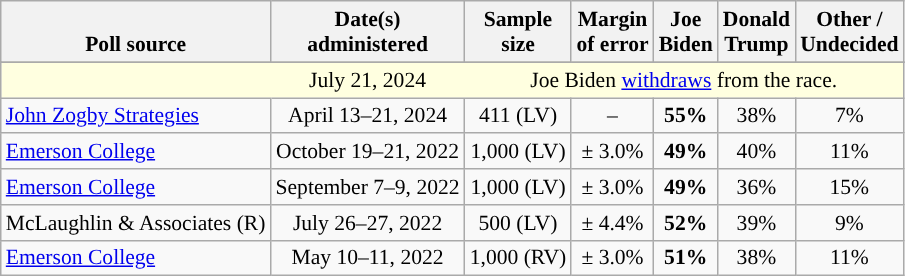<table class="wikitable sortable mw-datatable" style="font-size:90%;text-align:center;line-height:17px">
<tr style="vertical-align:bottom">
<th>Poll source</th>
<th>Date(s)<br>administered</th>
<th>Sample<br>size</th>
<th>Margin<br>of error</th>
<th class="unsortable">Joe<br>Biden<br></th>
<th class="unsortable">Donald<br>Trump<br></th>
<th class="unsortable">Other /<br>Undecided</th>
</tr>
<tr>
</tr>
<tr style="background:lightyellow;">
<td style="border-right-style:hidden;"></td>
<td style="border-right-style:hidden; " data-sort-value="2024-07-21">July 21, 2024</td>
<td colspan="5">Joe Biden <a href='#'>withdraws</a> from the race.</td>
</tr>
<tr>
<td style="text-align:left;"><a href='#'>John Zogby Strategies</a></td>
<td data-sort-value="2024-05-01">April 13–21, 2024</td>
<td>411 (LV)</td>
<td>–</td>
<td style="color:black;background-color:"><strong>55%</strong></td>
<td>38%</td>
<td>7%</td>
</tr>
<tr>
<td style="text-align:left;"><a href='#'>Emerson College</a></td>
<td data-sort-value="2022-10-21">October 19–21, 2022</td>
<td>1,000 (LV)</td>
<td>± 3.0%</td>
<td style="color:black;background-color:"><strong>49%</strong></td>
<td>40%</td>
<td>11%</td>
</tr>
<tr>
<td style="text-align:left;"><a href='#'>Emerson College</a></td>
<td data-sort-value="2022-09-09">September 7–9, 2022</td>
<td>1,000 (LV)</td>
<td>± 3.0%</td>
<td style="color:black;background-color:"><strong>49%</strong></td>
<td>36%</td>
<td>15%</td>
</tr>
<tr>
<td style="text-align:left;">McLaughlin & Associates (R)</td>
<td data-sort-value="2022-07-27">July 26–27, 2022</td>
<td>500 (LV)</td>
<td>± 4.4%</td>
<td style="color:black;background-color:"><strong>52%</strong></td>
<td>39%</td>
<td>9%</td>
</tr>
<tr>
<td style="text-align:left;"><a href='#'>Emerson College</a></td>
<td data-sort-value="2022-05-11">May 10–11, 2022</td>
<td>1,000 (RV)</td>
<td>± 3.0%</td>
<td style="color:black;background-color:"><strong>51%</strong></td>
<td>38%</td>
<td>11%</td>
</tr>
</table>
